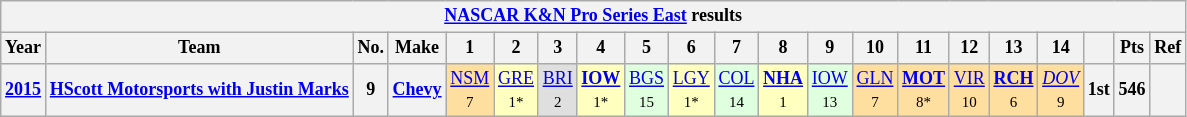<table class="wikitable" style="text-align:center; font-size:75%">
<tr>
<th colspan=45><a href='#'>NASCAR K&N Pro Series East</a> results</th>
</tr>
<tr>
<th>Year</th>
<th>Team</th>
<th>No.</th>
<th>Make</th>
<th>1</th>
<th>2</th>
<th>3</th>
<th>4</th>
<th>5</th>
<th>6</th>
<th>7</th>
<th>8</th>
<th>9</th>
<th>10</th>
<th>11</th>
<th>12</th>
<th>13</th>
<th>14</th>
<th></th>
<th>Pts</th>
<th>Ref</th>
</tr>
<tr>
<th><a href='#'>2015</a></th>
<th><a href='#'>HScott Motorsports with Justin Marks</a></th>
<th>9</th>
<th><a href='#'>Chevy</a></th>
<td style="background:#FFDF9F;"><a href='#'>NSM</a><br><small>7</small></td>
<td style="background:#FFFFBF;"><a href='#'>GRE</a><br><small>1*</small></td>
<td style="background:#DFDFDF;"><a href='#'>BRI</a><br><small>2</small></td>
<td style="background:#FFFFBF;"><strong><a href='#'>IOW</a></strong><br><small>1*</small></td>
<td style="background:#DFFFDF;"><a href='#'>BGS</a><br><small>15</small></td>
<td style="background:#FFFFBF;"><a href='#'>LGY</a><br><small>1*</small></td>
<td style="background:#DFFFDF;"><a href='#'>COL</a><br><small>14</small></td>
<td style="background:#FFFFBF;"><strong><a href='#'>NHA</a></strong><br><small>1</small></td>
<td style="background:#DFFFDF;"><a href='#'>IOW</a><br><small>13</small></td>
<td style="background:#FFDF9F;"><a href='#'>GLN</a><br><small>7</small></td>
<td style="background:#FFDF9F;"><strong><a href='#'>MOT</a></strong><br><small>8*</small></td>
<td style="background:#FFDF9F;"><a href='#'>VIR</a><br><small>10</small></td>
<td style="background:#FFDF9F;"><strong><a href='#'>RCH</a></strong><br><small>6</small></td>
<td style="background:#FFDF9F;"><em><a href='#'>DOV</a></em><br><small>9</small></td>
<th>1st</th>
<th>546</th>
<th></th>
</tr>
</table>
